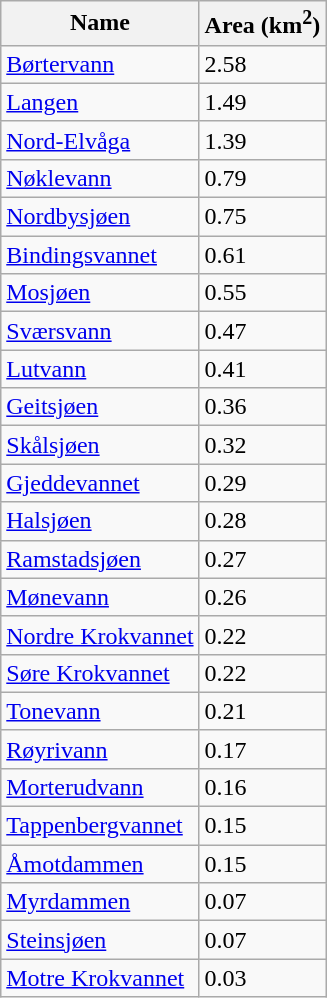<table class="wikitable sortable">
<tr>
<th>Name</th>
<th>Area (km<sup>2</sup>)</th>
</tr>
<tr>
<td><a href='#'>Børtervann</a></td>
<td>2.58</td>
</tr>
<tr>
<td><a href='#'>Langen</a></td>
<td>1.49</td>
</tr>
<tr>
<td><a href='#'>Nord-Elvåga</a></td>
<td>1.39</td>
</tr>
<tr>
<td><a href='#'>Nøklevann</a></td>
<td>0.79</td>
</tr>
<tr>
<td><a href='#'>Nordbysjøen</a></td>
<td>0.75</td>
</tr>
<tr>
<td><a href='#'>Bindingsvannet</a></td>
<td>0.61</td>
</tr>
<tr>
<td><a href='#'>Mosjøen</a></td>
<td>0.55</td>
</tr>
<tr>
<td><a href='#'>Sværsvann</a></td>
<td>0.47</td>
</tr>
<tr>
<td><a href='#'>Lutvann</a></td>
<td>0.41</td>
</tr>
<tr>
<td><a href='#'>Geitsjøen</a></td>
<td>0.36</td>
</tr>
<tr>
<td><a href='#'>Skålsjøen</a></td>
<td>0.32</td>
</tr>
<tr>
<td><a href='#'>Gjeddevannet</a></td>
<td>0.29</td>
</tr>
<tr>
<td><a href='#'>Halsjøen</a></td>
<td>0.28</td>
</tr>
<tr>
<td><a href='#'>Ramstadsjøen</a></td>
<td>0.27</td>
</tr>
<tr>
<td><a href='#'>Mønevann</a></td>
<td>0.26</td>
</tr>
<tr>
<td><a href='#'>Nordre Krokvannet</a></td>
<td>0.22</td>
</tr>
<tr>
<td><a href='#'>Søre Krokvannet</a></td>
<td>0.22</td>
</tr>
<tr>
<td><a href='#'>Tonevann</a></td>
<td>0.21</td>
</tr>
<tr>
<td><a href='#'>Røyrivann</a></td>
<td>0.17</td>
</tr>
<tr>
<td><a href='#'>Morterudvann</a></td>
<td>0.16</td>
</tr>
<tr>
<td><a href='#'>Tappenbergvannet</a></td>
<td>0.15</td>
</tr>
<tr>
<td><a href='#'>Åmotdammen</a></td>
<td>0.15</td>
</tr>
<tr>
<td><a href='#'>Myrdammen</a></td>
<td>0.07</td>
</tr>
<tr>
<td><a href='#'>Steinsjøen</a></td>
<td>0.07</td>
</tr>
<tr>
<td><a href='#'>Motre Krokvannet</a></td>
<td>0.03</td>
</tr>
</table>
